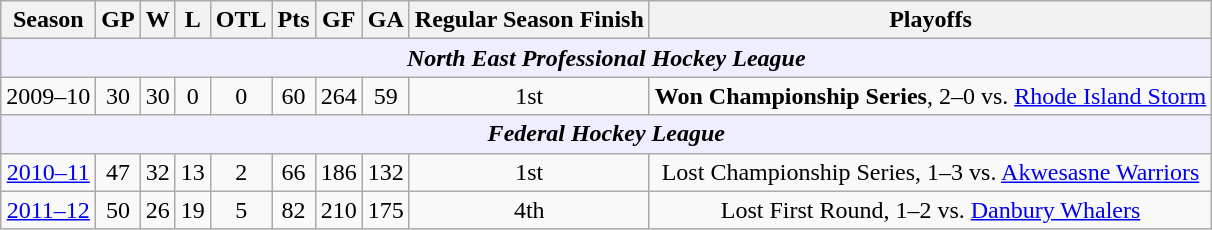<table class="wikitable" style="text-align:center">
<tr>
<th>Season</th>
<th>GP</th>
<th>W</th>
<th>L</th>
<th>OTL</th>
<th>Pts</th>
<th>GF</th>
<th>GA</th>
<th>Regular Season Finish</th>
<th>Playoffs</th>
</tr>
<tr bgcolor="#eeeeff">
<td colspan="11"><strong><em>North East Professional Hockey League</em></strong></td>
</tr>
<tr>
<td>2009–10</td>
<td>30</td>
<td>30</td>
<td>0</td>
<td>0</td>
<td>60</td>
<td>264</td>
<td>59</td>
<td>1st</td>
<td><strong>Won Championship Series</strong>, 2–0 vs. <a href='#'>Rhode Island Storm</a></td>
</tr>
<tr bgcolor="#eeeeff">
<td colspan="11"><strong><em>Federal Hockey League</em></strong></td>
</tr>
<tr>
<td><a href='#'>2010–11</a></td>
<td>47</td>
<td>32</td>
<td>13</td>
<td>2</td>
<td>66</td>
<td>186</td>
<td>132</td>
<td>1st</td>
<td>Lost Championship Series, 1–3 vs. <a href='#'>Akwesasne Warriors</a></td>
</tr>
<tr>
<td><a href='#'>2011–12</a></td>
<td>50</td>
<td>26</td>
<td>19</td>
<td>5</td>
<td>82</td>
<td>210</td>
<td>175</td>
<td>4th</td>
<td>Lost First Round, 1–2 vs. <a href='#'>Danbury Whalers</a></td>
</tr>
</table>
